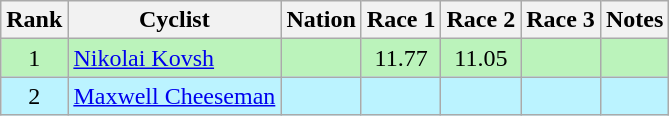<table class="wikitable sortable" style="text-align:center">
<tr>
<th>Rank</th>
<th>Cyclist</th>
<th>Nation</th>
<th>Race 1</th>
<th>Race 2</th>
<th>Race 3</th>
<th>Notes</th>
</tr>
<tr bgcolor=bbf3bb>
<td>1</td>
<td align=left><a href='#'>Nikolai Kovsh</a></td>
<td align=left></td>
<td>11.77</td>
<td>11.05</td>
<td></td>
<td></td>
</tr>
<tr bgcolor=bbf3ff>
<td>2</td>
<td align=left><a href='#'>Maxwell Cheeseman</a></td>
<td align=left></td>
<td></td>
<td></td>
<td></td>
<td></td>
</tr>
</table>
